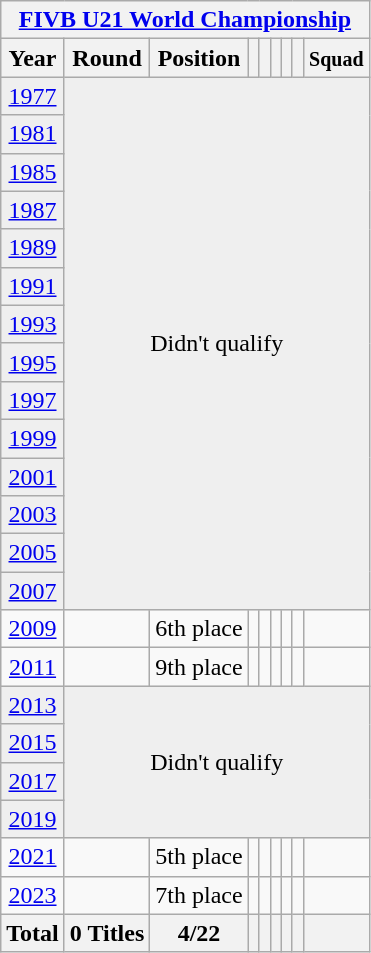<table class="wikitable" style="text-align: center;">
<tr>
<th colspan=9><a href='#'>FIVB U21 World Championship</a></th>
</tr>
<tr>
<th>Year</th>
<th>Round</th>
<th>Position</th>
<th></th>
<th></th>
<th></th>
<th></th>
<th></th>
<th><small>Squad</small></th>
</tr>
<tr bgcolor="efefef">
<td> <a href='#'>1977</a></td>
<td colspan=9 rowspan=14>Didn't qualify</td>
</tr>
<tr bgcolor="efefef">
<td> <a href='#'>1981</a></td>
</tr>
<tr bgcolor="efefef">
<td> <a href='#'>1985</a></td>
</tr>
<tr bgcolor="efefef">
<td> <a href='#'>1987</a></td>
</tr>
<tr bgcolor="efefef">
<td> <a href='#'>1989</a></td>
</tr>
<tr bgcolor="efefef">
<td> <a href='#'>1991</a></td>
</tr>
<tr bgcolor="efefef">
<td> <a href='#'>1993</a></td>
</tr>
<tr bgcolor="efefef">
<td> <a href='#'>1995</a></td>
</tr>
<tr bgcolor="efefef">
<td> <a href='#'>1997</a></td>
</tr>
<tr bgcolor="efefef">
<td> <a href='#'>1999</a></td>
</tr>
<tr bgcolor="efefef">
<td> <a href='#'>2001</a></td>
</tr>
<tr bgcolor="efefef">
<td> <a href='#'>2003</a></td>
</tr>
<tr bgcolor="efefef">
<td> <a href='#'>2005</a></td>
</tr>
<tr bgcolor="efefef">
<td> <a href='#'>2007</a></td>
</tr>
<tr>
<td> <a href='#'>2009</a></td>
<td></td>
<td>6th place</td>
<td></td>
<td></td>
<td></td>
<td></td>
<td></td>
<td></td>
</tr>
<tr>
<td> <a href='#'>2011</a></td>
<td></td>
<td>9th place</td>
<td></td>
<td></td>
<td></td>
<td></td>
<td></td>
<td></td>
</tr>
<tr bgcolor="efefef">
<td> <a href='#'>2013</a></td>
<td colspan=9 rowspan=4>Didn't qualify</td>
</tr>
<tr bgcolor="efefef">
<td> <a href='#'>2015</a></td>
</tr>
<tr bgcolor="efefef">
<td> <a href='#'>2017</a></td>
</tr>
<tr bgcolor="efefef">
<td> <a href='#'>2019</a></td>
</tr>
<tr>
<td>  <a href='#'>2021</a></td>
<td></td>
<td>5th place</td>
<td></td>
<td></td>
<td></td>
<td></td>
<td></td>
<td></td>
</tr>
<tr>
<td> <a href='#'>2023</a></td>
<td></td>
<td>7th place</td>
<td></td>
<td></td>
<td></td>
<td></td>
<td></td>
<td></td>
</tr>
<tr>
<th>Total</th>
<th>0 Titles</th>
<th>4/22</th>
<th></th>
<th></th>
<th></th>
<th></th>
<th></th>
<th></th>
</tr>
</table>
